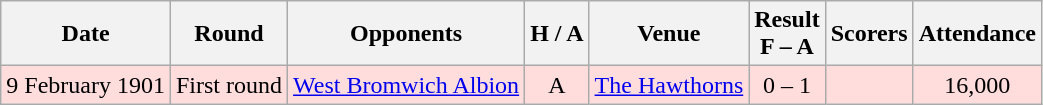<table class="wikitable" style="text-align:center">
<tr>
<th>Date</th>
<th>Round</th>
<th>Opponents</th>
<th>H / A</th>
<th>Venue</th>
<th>Result<br>F – A</th>
<th>Scorers</th>
<th>Attendance</th>
</tr>
<tr bgcolor="#ffdddd">
<td>9 February 1901</td>
<td>First round</td>
<td><a href='#'>West Bromwich Albion</a></td>
<td>A</td>
<td><a href='#'>The Hawthorns</a></td>
<td>0 – 1</td>
<td></td>
<td>16,000</td>
</tr>
</table>
